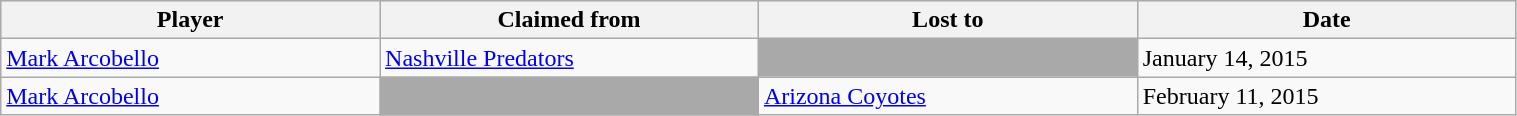<table class="wikitable" style="width:80%;">
<tr style="text-align:center; background:#ddd;">
<th style="width:25%;">Player</th>
<th style="width:25%;">Claimed from</th>
<th style="width:25%;">Lost to</th>
<th style="width:25%;">Date</th>
</tr>
<tr>
<td><a href='#'>Mark Arcobello</a></td>
<td><a href='#'>Nashville Predators</a></td>
<td style="background:darkgray;"></td>
<td>January 14, 2015</td>
</tr>
<tr>
<td><a href='#'>Mark Arcobello</a></td>
<td style= "background:darkgray;"></td>
<td><a href='#'>Arizona Coyotes</a></td>
<td>February 11, 2015</td>
</tr>
</table>
